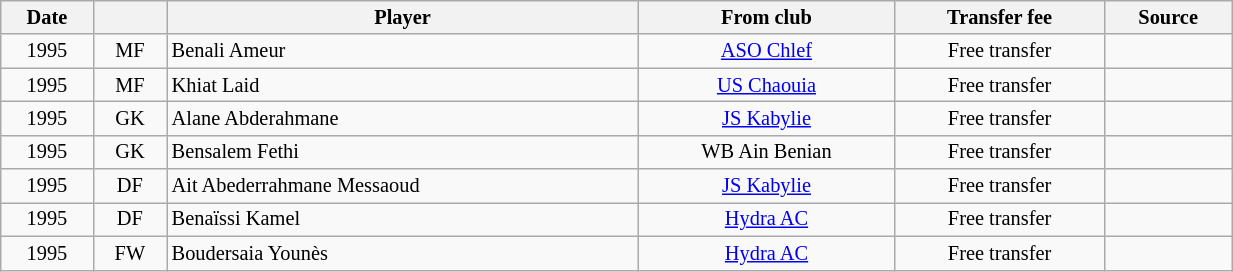<table class="wikitable sortable" style="width:65%; text-align:center; font-size:85%; text-align:centre;">
<tr>
<th><strong>Date</strong></th>
<th><strong></strong></th>
<th><strong>Player</strong></th>
<th><strong>From club</strong></th>
<th><strong>Transfer fee</strong></th>
<th><strong>Source</strong></th>
</tr>
<tr>
<td>1995</td>
<td>MF</td>
<td align="left"> Benali Ameur</td>
<td><a href='#'>ASO Chlef</a></td>
<td>Free transfer</td>
<td></td>
</tr>
<tr>
<td>1995</td>
<td>MF</td>
<td align="left"> Khiat Laid</td>
<td><a href='#'>US Chaouia</a></td>
<td>Free transfer</td>
<td></td>
</tr>
<tr>
<td>1995</td>
<td>GK</td>
<td align="left"> Alane Abderahmane</td>
<td><a href='#'>JS Kabylie</a></td>
<td>Free transfer</td>
<td></td>
</tr>
<tr>
<td>1995</td>
<td>GK</td>
<td align="left"> Bensalem Fethi</td>
<td>WB Ain Benian</td>
<td>Free transfer</td>
<td></td>
</tr>
<tr>
<td>1995</td>
<td>DF</td>
<td align="left"> Ait Abederrahmane Messaoud</td>
<td><a href='#'>JS Kabylie</a></td>
<td>Free transfer</td>
<td></td>
</tr>
<tr>
<td>1995</td>
<td>DF</td>
<td align="left"> Benaïssi Kamel</td>
<td><a href='#'>Hydra AC</a></td>
<td>Free transfer</td>
<td></td>
</tr>
<tr>
<td>1995</td>
<td>FW</td>
<td align="left"> Boudersaia Younès</td>
<td><a href='#'>Hydra AC</a></td>
<td>Free transfer</td>
<td></td>
</tr>
</table>
